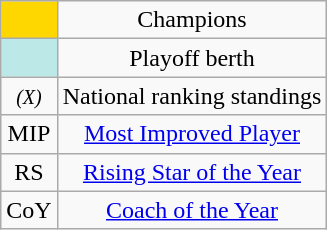<table class="wikitable" style="text-align:center;">
<tr>
<td bgcolor=gold></td>
<td>Champions</td>
</tr>
<tr>
<td align="center" bgcolor="bce8e8"></td>
<td>Playoff berth</td>
</tr>
<tr>
<td><small><em>(X)</em></small></td>
<td>National ranking standings</td>
</tr>
<tr>
<td>MIP</td>
<td><a href='#'>Most Improved Player</a></td>
</tr>
<tr>
<td>RS</td>
<td><a href='#'>Rising Star of the Year</a></td>
</tr>
<tr>
<td>CoY</td>
<td><a href='#'>Coach of the Year</a></td>
</tr>
</table>
